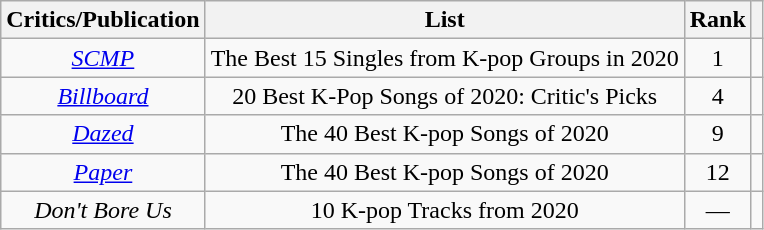<table class="wikitable sortable plainrowheaders" style="text-align:center">
<tr>
<th scope="col">Critics/Publication</th>
<th scope="col">List</th>
<th scope="col">Rank</th>
<th scope="col" class="unsortable"></th>
</tr>
<tr>
<td scope="row"><em><a href='#'>SCMP</a></em></td>
<td>The Best 15 Singles from K-pop Groups in 2020</td>
<td>1</td>
<td></td>
</tr>
<tr>
<td scope="row"><em><a href='#'>Billboard</a></em></td>
<td>20 Best K-Pop Songs of 2020: Critic's Picks</td>
<td>4</td>
<td></td>
</tr>
<tr>
<td scope="row"><em><a href='#'>Dazed</a></em></td>
<td>The 40 Best K-pop Songs of 2020</td>
<td>9</td>
<td></td>
</tr>
<tr>
<td scope="row"><em><a href='#'>Paper</a></em></td>
<td>The 40 Best K-pop Songs of 2020</td>
<td>12</td>
<td></td>
</tr>
<tr>
<td scope="row"><em>Don't Bore Us</em></td>
<td>10 K-pop Tracks from 2020</td>
<td>—</td>
<td></td>
</tr>
</table>
